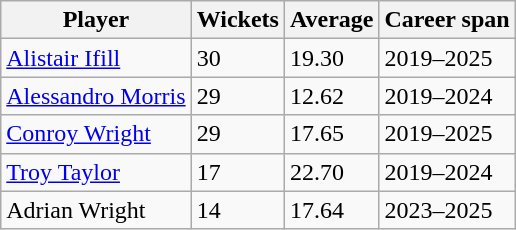<table class="wikitable">
<tr>
<th>Player</th>
<th>Wickets</th>
<th>Average</th>
<th>Career span</th>
</tr>
<tr>
<td><a href='#'>Alistair Ifill</a></td>
<td>30</td>
<td>19.30</td>
<td>2019–2025</td>
</tr>
<tr>
<td><a href='#'>Alessandro Morris</a></td>
<td>29</td>
<td>12.62</td>
<td>2019–2024</td>
</tr>
<tr>
<td><a href='#'>Conroy Wright</a></td>
<td>29</td>
<td>17.65</td>
<td>2019–2025</td>
</tr>
<tr>
<td><a href='#'>Troy Taylor</a></td>
<td>17</td>
<td>22.70</td>
<td>2019–2024</td>
</tr>
<tr>
<td>Adrian Wright</td>
<td>14</td>
<td>17.64</td>
<td>2023–2025</td>
</tr>
</table>
